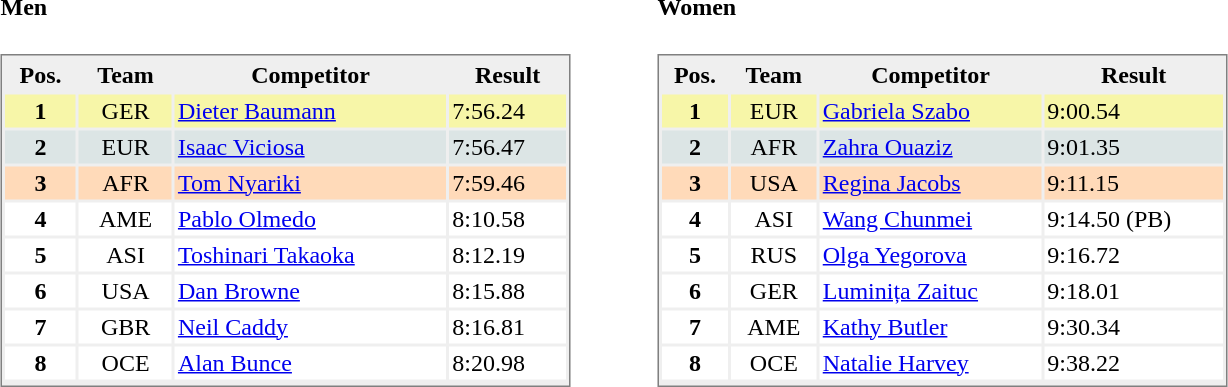<table>
<tr>
<td valign="top"><br><h4>Men</h4><table style="border-style:solid;border-width:1px;border-color:#808080;background-color:#EFEFEF" cellspacing="2" cellpadding="2" width="380px">
<tr bgcolor="#EFEFEF">
<th>Pos.</th>
<th>Team</th>
<th>Competitor</th>
<th>Result</th>
</tr>
<tr align="center" valign="top" bgcolor="#F7F6A8">
<th>1</th>
<td>GER</td>
<td align="left"><a href='#'>Dieter Baumann</a></td>
<td align="left">7:56.24</td>
</tr>
<tr align="center" valign="top" bgcolor="#DCE5E5">
<th>2</th>
<td>EUR</td>
<td align="left"><a href='#'>Isaac Viciosa</a></td>
<td align="left">7:56.47</td>
</tr>
<tr align="center" valign="top" bgcolor="#FFDAB9">
<th>3</th>
<td>AFR</td>
<td align="left"><a href='#'>Tom Nyariki</a></td>
<td align="left">7:59.46</td>
</tr>
<tr align="center" valign="top" bgcolor="#FFFFFF">
<th>4</th>
<td>AME</td>
<td align="left"><a href='#'>Pablo Olmedo</a></td>
<td align="left">8:10.58</td>
</tr>
<tr align="center" valign="top" bgcolor="#FFFFFF">
<th>5</th>
<td>ASI</td>
<td align="left"><a href='#'>Toshinari Takaoka</a></td>
<td align="left">8:12.19</td>
</tr>
<tr align="center" valign="top" bgcolor="#FFFFFF">
<th>6</th>
<td>USA</td>
<td align="left"><a href='#'>Dan Browne</a></td>
<td align="left">8:15.88</td>
</tr>
<tr align="center" valign="top" bgcolor="#FFFFFF">
<th>7</th>
<td>GBR</td>
<td align="left"><a href='#'>Neil Caddy</a></td>
<td align="left">8:16.81</td>
</tr>
<tr align="center" valign="top" bgcolor="#FFFFFF">
<th>8</th>
<td>OCE</td>
<td align="left"><a href='#'>Alan Bunce</a></td>
<td align="left">8:20.98</td>
</tr>
<tr align="center" valign="top" bgcolor="#FFFFFF">
</tr>
</table>
</td>
<td width="50"> </td>
<td valign="top"><br><h4>Women</h4><table style="border-style:solid;border-width:1px;border-color:#808080;background-color:#EFEFEF" cellspacing="2" cellpadding="2" width="380px">
<tr bgcolor="#EFEFEF">
<th>Pos.</th>
<th>Team</th>
<th>Competitor</th>
<th>Result</th>
</tr>
<tr align="center" valign="top" bgcolor="#F7F6A8">
<th>1</th>
<td>EUR</td>
<td align="left"><a href='#'>Gabriela Szabo</a></td>
<td align="left">9:00.54</td>
</tr>
<tr align="center" valign="top" bgcolor="#DCE5E5">
<th>2</th>
<td>AFR</td>
<td align="left"><a href='#'>Zahra Ouaziz</a></td>
<td align="left">9:01.35</td>
</tr>
<tr align="center" valign="top" bgcolor="#FFDAB9">
<th>3</th>
<td>USA</td>
<td align="left"><a href='#'>Regina Jacobs</a></td>
<td align="left">9:11.15</td>
</tr>
<tr align="center" valign="top" bgcolor="#FFFFFF">
<th>4</th>
<td>ASI</td>
<td align="left"><a href='#'>Wang Chunmei</a></td>
<td align="left">9:14.50 (PB)</td>
</tr>
<tr align="center" valign="top" bgcolor="#FFFFFF">
<th>5</th>
<td>RUS</td>
<td align="left"><a href='#'>Olga Yegorova</a></td>
<td align="left">9:16.72</td>
</tr>
<tr align="center" valign="top" bgcolor="#FFFFFF">
<th>6</th>
<td>GER</td>
<td align="left"><a href='#'>Luminița Zaituc</a></td>
<td align="left">9:18.01</td>
</tr>
<tr align="center" valign="top" bgcolor="#FFFFFF">
<th>7</th>
<td>AME</td>
<td align="left"><a href='#'>Kathy Butler</a></td>
<td align="left">9:30.34</td>
</tr>
<tr align="center" valign="top" bgcolor="#FFFFFF">
<th>8</th>
<td>OCE</td>
<td align="left"><a href='#'>Natalie Harvey</a></td>
<td align="left">9:38.22</td>
</tr>
<tr align="center" valign="top" bgcolor="#FFFFFF">
</tr>
</table>
</td>
</tr>
</table>
